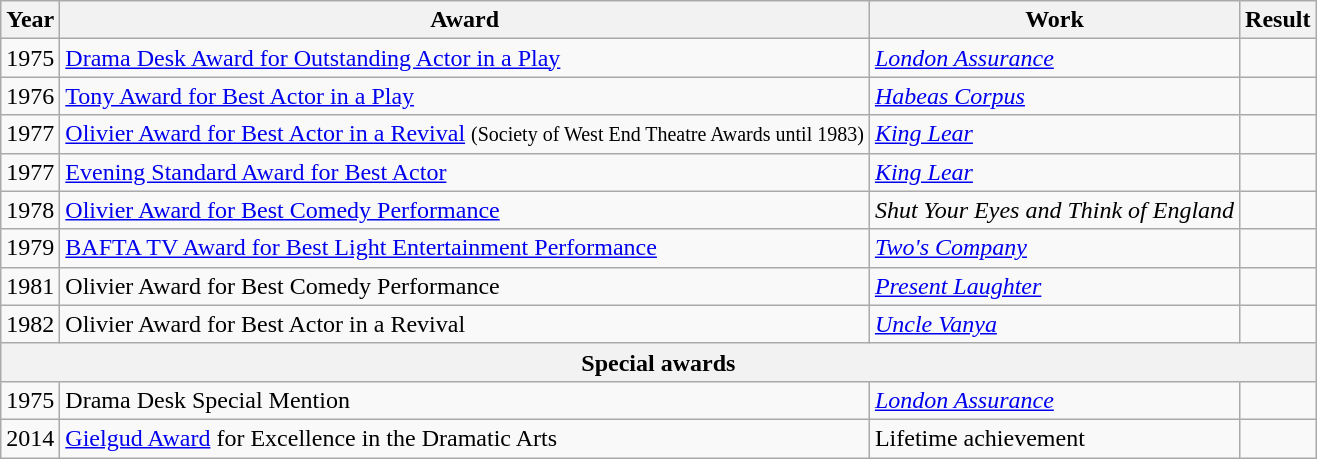<table class=wikitable>
<tr>
<th>Year</th>
<th>Award</th>
<th>Work</th>
<th>Result</th>
</tr>
<tr>
<td>1975</td>
<td><a href='#'>Drama Desk Award for Outstanding Actor in a Play</a></td>
<td><em><a href='#'>London Assurance</a></em></td>
<td></td>
</tr>
<tr>
<td>1976</td>
<td><a href='#'>Tony Award for Best Actor in a Play</a></td>
<td><em><a href='#'>Habeas Corpus</a></em></td>
<td></td>
</tr>
<tr>
<td>1977</td>
<td><a href='#'>Olivier Award for Best Actor in a Revival</a> <small> (Society of West End Theatre Awards until 1983)</small></td>
<td><em><a href='#'>King Lear</a></em></td>
<td></td>
</tr>
<tr>
<td>1977</td>
<td><a href='#'>Evening Standard Award for Best Actor</a></td>
<td><em><a href='#'>King Lear</a></em></td>
<td></td>
</tr>
<tr>
<td>1978</td>
<td><a href='#'>Olivier Award for Best Comedy Performance</a></td>
<td><em>Shut Your Eyes and Think of England</em></td>
<td></td>
</tr>
<tr>
<td>1979</td>
<td><a href='#'>BAFTA TV Award for Best Light Entertainment Performance</a></td>
<td><em><a href='#'>Two's Company</a></em></td>
<td></td>
</tr>
<tr>
<td>1981</td>
<td>Olivier Award for Best Comedy Performance</td>
<td><em><a href='#'>Present Laughter</a></em></td>
<td></td>
</tr>
<tr>
<td>1982</td>
<td>Olivier Award for Best Actor in a Revival</td>
<td><em><a href='#'>Uncle Vanya</a></em></td>
<td></td>
</tr>
<tr>
<th colspan=4><strong>Special awards</strong></th>
</tr>
<tr>
<td>1975</td>
<td>Drama Desk Special Mention</td>
<td><em><a href='#'>London Assurance</a></em></td>
<td></td>
</tr>
<tr>
<td>2014</td>
<td><a href='#'>Gielgud Award</a> for Excellence in the Dramatic Arts</td>
<td>Lifetime achievement</td>
<td></td>
</tr>
</table>
